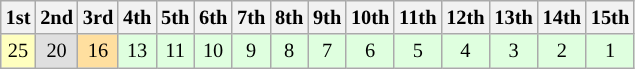<table class="wikitable" style="font-size:85%; text-align:center;">
<tr>
<th>1st</th>
<th>2nd</th>
<th>3rd</th>
<th>4th</th>
<th>5th</th>
<th>6th</th>
<th>7th</th>
<th>8th</th>
<th>9th</th>
<th>10th</th>
<th>11th</th>
<th>12th</th>
<th>13th</th>
<th>14th</th>
<th>15th</th>
</tr>
<tr>
<td style="background:#ffffbf;">25</td>
<td style="background:#dfdfdf;">20</td>
<td style="background:#ffdf9f;">16</td>
<td style="background:#dfffdf;">13</td>
<td style="background:#dfffdf;">11</td>
<td style="background:#dfffdf;">10</td>
<td style="background:#dfffdf;">9</td>
<td style="background:#dfffdf;">8</td>
<td style="background:#dfffdf;">7</td>
<td style="background:#dfffdf;">6</td>
<td style="background:#dfffdf;">5</td>
<td style="background:#dfffdf;">4</td>
<td style="background:#dfffdf;">3</td>
<td style="background:#dfffdf;">2</td>
<td style="background:#dfffdf;">1</td>
</tr>
</table>
